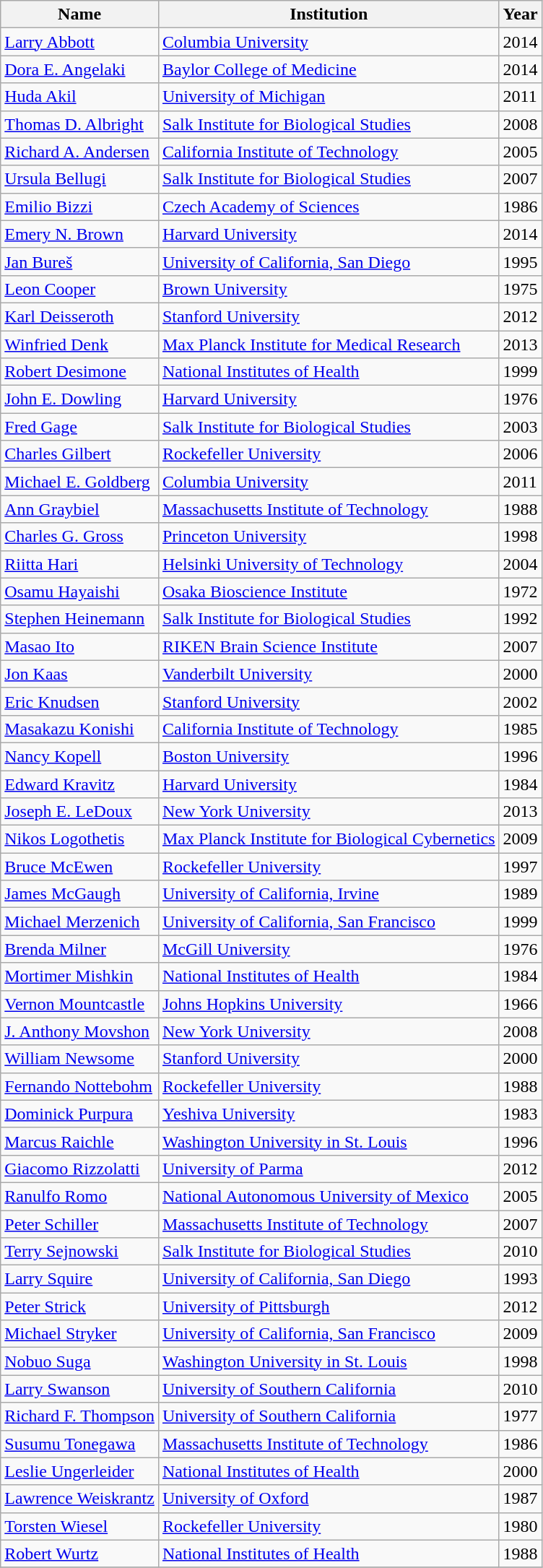<table class="wikitable sortable">
<tr>
<th>Name</th>
<th>Institution</th>
<th>Year</th>
</tr>
<tr>
<td><a href='#'>Larry Abbott</a></td>
<td><a href='#'>Columbia University</a></td>
<td>2014</td>
</tr>
<tr --->
<td><a href='#'>Dora E. Angelaki</a></td>
<td><a href='#'>Baylor College of Medicine</a></td>
<td>2014</td>
</tr>
<tr --->
<td><a href='#'>Huda Akil</a></td>
<td><a href='#'>University of Michigan</a></td>
<td>2011</td>
</tr>
<tr --->
<td><a href='#'>Thomas D. Albright</a></td>
<td><a href='#'>Salk Institute for Biological Studies</a></td>
<td>2008</td>
</tr>
<tr --->
<td><a href='#'>Richard A. Andersen</a></td>
<td><a href='#'>California Institute of Technology</a></td>
<td>2005</td>
</tr>
<tr --->
<td><a href='#'>Ursula Bellugi</a></td>
<td><a href='#'>Salk Institute for Biological Studies</a></td>
<td>2007</td>
</tr>
<tr --->
<td><a href='#'>Emilio Bizzi</a></td>
<td><a href='#'>Czech Academy of Sciences</a></td>
<td>1986</td>
</tr>
<tr --->
<td><a href='#'>Emery N. Brown</a></td>
<td><a href='#'>Harvard University</a></td>
<td>2014</td>
</tr>
<tr --->
<td><a href='#'>Jan Bureš</a></td>
<td><a href='#'>University of California, San Diego</a></td>
<td>1995</td>
</tr>
<tr --->
<td><a href='#'>Leon Cooper</a></td>
<td><a href='#'>Brown University</a></td>
<td>1975</td>
</tr>
<tr --->
<td><a href='#'>Karl Deisseroth</a></td>
<td><a href='#'>Stanford University</a></td>
<td>2012</td>
</tr>
<tr --->
<td><a href='#'>Winfried Denk</a></td>
<td><a href='#'>Max Planck Institute for Medical Research</a></td>
<td>2013</td>
</tr>
<tr --->
<td><a href='#'>Robert Desimone</a></td>
<td><a href='#'>National Institutes of Health</a></td>
<td>1999</td>
</tr>
<tr --->
<td><a href='#'>John E. Dowling</a></td>
<td><a href='#'>Harvard University</a></td>
<td>1976</td>
</tr>
<tr --->
<td><a href='#'>Fred Gage</a></td>
<td><a href='#'>Salk Institute for Biological Studies</a></td>
<td>2003</td>
</tr>
<tr --->
<td><a href='#'>Charles Gilbert</a></td>
<td><a href='#'>Rockefeller University</a></td>
<td>2006</td>
</tr>
<tr --->
<td><a href='#'>Michael E. Goldberg</a></td>
<td><a href='#'>Columbia University</a></td>
<td>2011</td>
</tr>
<tr --->
<td><a href='#'>Ann Graybiel</a></td>
<td><a href='#'>Massachusetts Institute of Technology</a></td>
<td>1988</td>
</tr>
<tr --->
<td><a href='#'>Charles G. Gross</a></td>
<td><a href='#'>Princeton University</a></td>
<td>1998</td>
</tr>
<tr --->
<td><a href='#'>Riitta Hari</a></td>
<td><a href='#'>Helsinki University of Technology</a></td>
<td>2004</td>
</tr>
<tr --->
<td><a href='#'>Osamu Hayaishi</a></td>
<td><a href='#'>Osaka Bioscience Institute</a></td>
<td>1972</td>
</tr>
<tr --->
<td><a href='#'>Stephen Heinemann</a></td>
<td><a href='#'>Salk Institute for Biological Studies</a></td>
<td>1992</td>
</tr>
<tr --->
<td><a href='#'>Masao Ito</a></td>
<td><a href='#'>RIKEN Brain Science Institute</a></td>
<td>2007</td>
</tr>
<tr --->
<td><a href='#'>Jon Kaas</a></td>
<td><a href='#'>Vanderbilt University</a></td>
<td>2000</td>
</tr>
<tr --->
<td><a href='#'>Eric Knudsen</a></td>
<td><a href='#'>Stanford University</a></td>
<td>2002</td>
</tr>
<tr --->
<td><a href='#'>Masakazu Konishi</a></td>
<td><a href='#'>California Institute of Technology</a></td>
<td>1985</td>
</tr>
<tr --->
<td><a href='#'>Nancy Kopell</a></td>
<td><a href='#'>Boston University</a></td>
<td>1996</td>
</tr>
<tr --->
<td><a href='#'>Edward Kravitz</a></td>
<td><a href='#'>Harvard University</a></td>
<td>1984</td>
</tr>
<tr --->
<td><a href='#'>Joseph E. LeDoux</a></td>
<td><a href='#'>New York University</a></td>
<td>2013</td>
</tr>
<tr --->
<td><a href='#'>Nikos Logothetis</a></td>
<td><a href='#'>Max Planck Institute for Biological Cybernetics</a></td>
<td>2009</td>
</tr>
<tr --->
<td><a href='#'>Bruce McEwen</a></td>
<td><a href='#'>Rockefeller University</a></td>
<td>1997</td>
</tr>
<tr --->
<td><a href='#'>James McGaugh</a></td>
<td><a href='#'>University of California, Irvine</a></td>
<td>1989</td>
</tr>
<tr --->
<td><a href='#'>Michael Merzenich</a></td>
<td><a href='#'>University of California, San Francisco</a></td>
<td>1999</td>
</tr>
<tr --->
<td><a href='#'>Brenda Milner</a></td>
<td><a href='#'>McGill University</a></td>
<td>1976</td>
</tr>
<tr --->
<td><a href='#'>Mortimer Mishkin</a></td>
<td><a href='#'>National Institutes of Health</a></td>
<td>1984</td>
</tr>
<tr --->
<td><a href='#'>Vernon Mountcastle</a></td>
<td><a href='#'>Johns Hopkins University</a></td>
<td>1966</td>
</tr>
<tr --->
<td><a href='#'>J. Anthony Movshon</a></td>
<td><a href='#'>New York University</a></td>
<td>2008</td>
</tr>
<tr --->
<td><a href='#'>William Newsome</a></td>
<td><a href='#'>Stanford University</a></td>
<td>2000</td>
</tr>
<tr --->
<td><a href='#'>Fernando Nottebohm</a></td>
<td><a href='#'>Rockefeller University</a></td>
<td>1988</td>
</tr>
<tr --->
<td><a href='#'>Dominick Purpura</a></td>
<td><a href='#'>Yeshiva University</a></td>
<td>1983</td>
</tr>
<tr --->
<td><a href='#'>Marcus Raichle</a></td>
<td><a href='#'>Washington University in St. Louis</a></td>
<td>1996</td>
</tr>
<tr --->
<td><a href='#'>Giacomo Rizzolatti</a></td>
<td><a href='#'>University of Parma</a></td>
<td>2012</td>
</tr>
<tr --->
<td><a href='#'>Ranulfo Romo</a></td>
<td><a href='#'>National Autonomous University of Mexico</a></td>
<td>2005</td>
</tr>
<tr --->
<td><a href='#'>Peter Schiller</a></td>
<td><a href='#'>Massachusetts Institute of Technology</a></td>
<td>2007</td>
</tr>
<tr --->
<td><a href='#'>Terry Sejnowski</a></td>
<td><a href='#'>Salk Institute for Biological Studies</a></td>
<td>2010</td>
</tr>
<tr --->
<td><a href='#'>Larry Squire</a></td>
<td><a href='#'>University of California, San Diego</a></td>
<td>1993</td>
</tr>
<tr --->
<td><a href='#'>Peter Strick</a></td>
<td><a href='#'>University of Pittsburgh</a></td>
<td>2012</td>
</tr>
<tr --->
<td><a href='#'>Michael Stryker</a></td>
<td><a href='#'>University of California, San Francisco</a></td>
<td>2009</td>
</tr>
<tr --->
<td><a href='#'>Nobuo Suga</a></td>
<td><a href='#'>Washington University in St. Louis</a></td>
<td>1998</td>
</tr>
<tr --->
<td><a href='#'>Larry Swanson</a></td>
<td><a href='#'>University of Southern California</a></td>
<td>2010</td>
</tr>
<tr --->
<td><a href='#'>Richard F. Thompson</a></td>
<td><a href='#'>University of Southern California</a></td>
<td>1977</td>
</tr>
<tr --->
<td><a href='#'>Susumu Tonegawa</a></td>
<td><a href='#'>Massachusetts Institute of Technology</a></td>
<td>1986</td>
</tr>
<tr --->
<td><a href='#'>Leslie Ungerleider</a></td>
<td><a href='#'>National Institutes of Health</a></td>
<td>2000</td>
</tr>
<tr --->
<td><a href='#'>Lawrence Weiskrantz</a></td>
<td><a href='#'>University of Oxford</a></td>
<td>1987</td>
</tr>
<tr --->
<td><a href='#'>Torsten Wiesel</a></td>
<td><a href='#'>Rockefeller University</a></td>
<td>1980</td>
</tr>
<tr --->
<td><a href='#'>Robert Wurtz</a></td>
<td><a href='#'>National Institutes of Health</a></td>
<td>1988</td>
</tr>
<tr --->
</tr>
</table>
